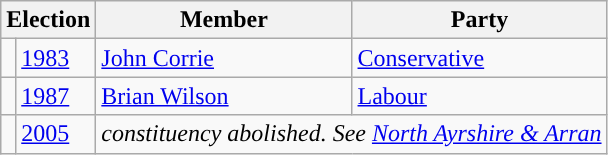<table class="wikitable">
<tr>
<th colspan="2">Election</th>
<th>Member</th>
<th>Party</th>
</tr>
<tr>
<td style="color:inherit;background-color: "></td>
<td><a href='#'>1983</a></td>
<td><a href='#'>John Corrie</a></td>
<td><a href='#'>Conservative</a></td>
</tr>
<tr>
<td style="color:inherit;background-color: "></td>
<td><a href='#'>1987</a></td>
<td><a href='#'>Brian Wilson</a></td>
<td><a href='#'>Labour</a></td>
</tr>
<tr>
<td></td>
<td><a href='#'>2005</a></td>
<td colspan="2"><em>constituency abolished. See <a href='#'>North Ayrshire & Arran</a></em></td>
</tr>
</table>
